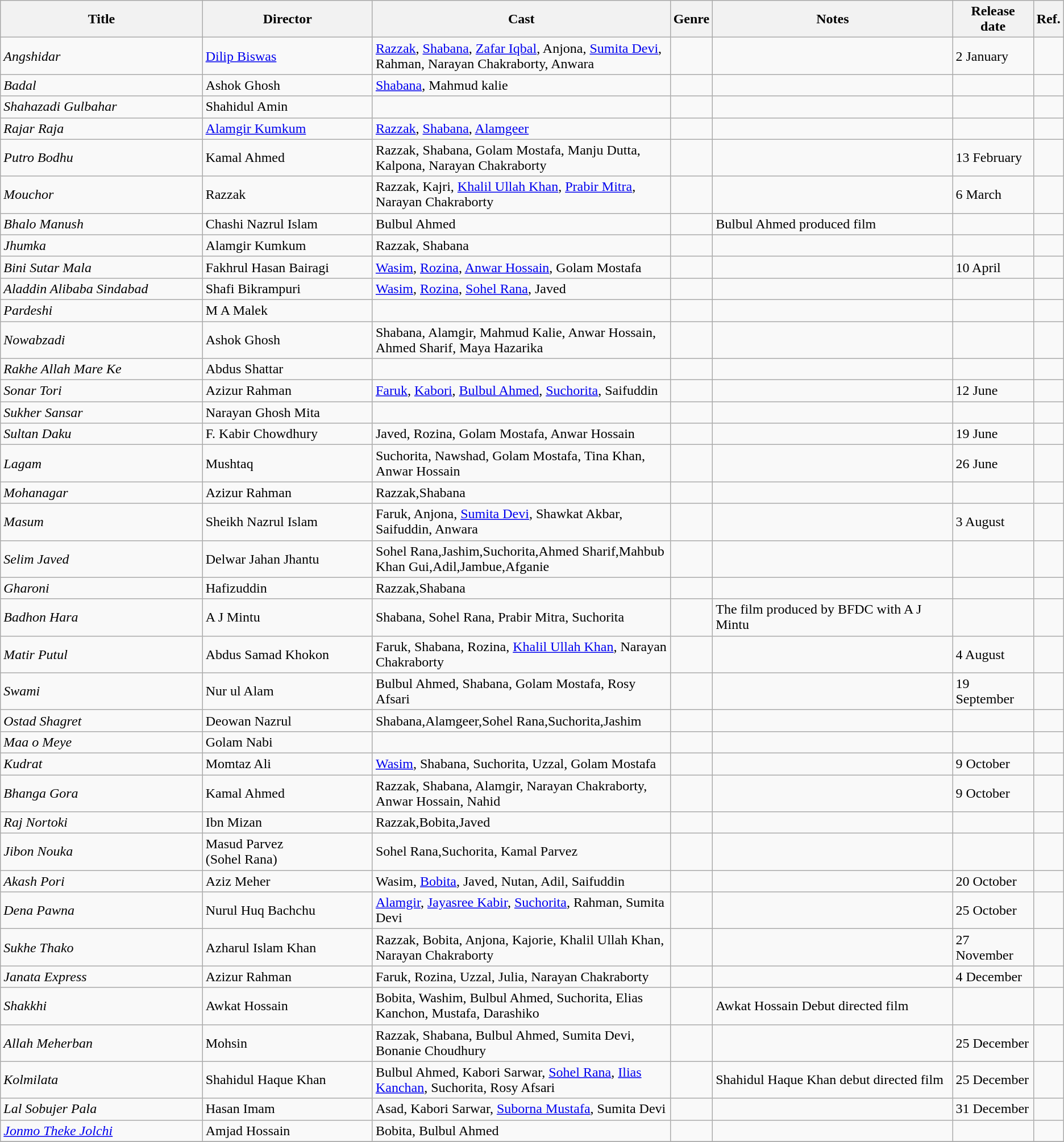<table class="wikitable sortable">
<tr>
<th style="width:19%;">Title</th>
<th style="width:16%;">Director</th>
<th style="width:28%;">Cast</th>
<th>Genre</th>
<th>Notes</th>
<th>Release <br> date</th>
<th style="width:2%;">Ref.</th>
</tr>
<tr>
<td><em>Angshidar</em></td>
<td><a href='#'>Dilip Biswas</a></td>
<td><a href='#'>Razzak</a>, <a href='#'>Shabana</a>, <a href='#'>Zafar Iqbal</a>, Anjona, <a href='#'>Sumita Devi</a>, Rahman, Narayan Chakraborty, Anwara</td>
<td></td>
<td></td>
<td>2 January</td>
<td></td>
</tr>
<tr>
<td><em>Badal</em></td>
<td>Ashok Ghosh</td>
<td><a href='#'>Shabana</a>, Mahmud kalie</td>
<td></td>
<td></td>
<td></td>
<td></td>
</tr>
<tr>
<td><em>Shahazadi Gulbahar</em></td>
<td>Shahidul Amin</td>
<td></td>
<td></td>
<td></td>
<td></td>
<td></td>
</tr>
<tr>
<td><em>Rajar Raja</em></td>
<td><a href='#'>Alamgir Kumkum</a></td>
<td><a href='#'>Razzak</a>, <a href='#'>Shabana</a>, <a href='#'>Alamgeer</a></td>
<td></td>
<td></td>
<td></td>
<td></td>
</tr>
<tr>
<td><em>Putro Bodhu</em></td>
<td>Kamal Ahmed</td>
<td>Razzak, Shabana, Golam Mostafa, Manju Dutta, Kalpona, Narayan Chakraborty</td>
<td></td>
<td></td>
<td>13 February</td>
<td></td>
</tr>
<tr>
<td><em>Mouchor</em></td>
<td>Razzak</td>
<td>Razzak, Kajri, <a href='#'>Khalil Ullah Khan</a>, <a href='#'>Prabir Mitra</a>, Narayan Chakraborty</td>
<td></td>
<td></td>
<td>6 March</td>
<td></td>
</tr>
<tr>
<td><em>Bhalo Manush</em></td>
<td>Chashi Nazrul Islam</td>
<td>Bulbul Ahmed</td>
<td></td>
<td>Bulbul Ahmed produced film</td>
<td></td>
<td></td>
</tr>
<tr>
<td><em>Jhumka</em></td>
<td>Alamgir Kumkum</td>
<td>Razzak, Shabana</td>
<td></td>
<td></td>
<td></td>
<td></td>
</tr>
<tr>
<td><em>Bini Sutar Mala</em></td>
<td>Fakhrul Hasan Bairagi</td>
<td><a href='#'>Wasim</a>, <a href='#'>Rozina</a>, <a href='#'>Anwar Hossain</a>, Golam Mostafa</td>
<td></td>
<td></td>
<td>10 April</td>
<td></td>
</tr>
<tr>
<td><em>Aladdin Alibaba Sindabad</em></td>
<td>Shafi Bikrampuri</td>
<td><a href='#'>Wasim</a>, <a href='#'>Rozina</a>, <a href='#'>Sohel Rana</a>, Javed</td>
<td></td>
<td></td>
<td></td>
<td></td>
</tr>
<tr>
<td><em>Pardeshi</em></td>
<td>M A Malek</td>
<td></td>
<td></td>
<td></td>
<td></td>
<td></td>
</tr>
<tr>
<td><em>Nowabzadi</em></td>
<td>Ashok Ghosh</td>
<td>Shabana, Alamgir, Mahmud Kalie, Anwar Hossain, Ahmed Sharif, Maya Hazarika</td>
<td></td>
<td></td>
<td></td>
<td></td>
</tr>
<tr>
<td><em>Rakhe Allah Mare Ke</em></td>
<td>Abdus Shattar</td>
<td></td>
<td></td>
<td></td>
<td></td>
<td></td>
</tr>
<tr>
<td><em>Sonar Tori</em></td>
<td>Azizur Rahman</td>
<td><a href='#'>Faruk</a>, <a href='#'>Kabori</a>, <a href='#'>Bulbul Ahmed</a>, <a href='#'>Suchorita</a>, Saifuddin</td>
<td></td>
<td></td>
<td>12 June</td>
<td></td>
</tr>
<tr>
<td><em>Sukher Sansar</em></td>
<td>Narayan Ghosh Mita</td>
<td></td>
<td></td>
<td></td>
<td></td>
<td></td>
</tr>
<tr>
<td><em>Sultan Daku</em></td>
<td>F. Kabir Chowdhury</td>
<td>Javed, Rozina, Golam Mostafa, Anwar Hossain</td>
<td></td>
<td></td>
<td>19 June</td>
<td></td>
</tr>
<tr>
<td><em>Lagam</em></td>
<td>Mushtaq</td>
<td>Suchorita, Nawshad, Golam Mostafa, Tina Khan, Anwar Hossain</td>
<td></td>
<td></td>
<td>26 June</td>
<td></td>
</tr>
<tr>
<td><em>Mohanagar</em></td>
<td>Azizur Rahman</td>
<td>Razzak,Shabana</td>
<td></td>
<td></td>
<td></td>
<td></td>
</tr>
<tr>
<td><em>Masum</em></td>
<td>Sheikh Nazrul Islam</td>
<td>Faruk, Anjona, <a href='#'>Sumita Devi</a>, Shawkat Akbar, Saifuddin, Anwara</td>
<td></td>
<td></td>
<td>3 August</td>
<td></td>
</tr>
<tr>
<td><em>Selim Javed</em></td>
<td>Delwar Jahan Jhantu</td>
<td>Sohel Rana,Jashim,Suchorita,Ahmed Sharif,Mahbub Khan Gui,Adil,Jambue,Afganie</td>
<td></td>
<td></td>
<td></td>
<td></td>
</tr>
<tr>
<td><em>Gharoni</em></td>
<td>Hafizuddin</td>
<td>Razzak,Shabana</td>
<td></td>
<td></td>
<td></td>
<td></td>
</tr>
<tr>
<td><em>Badhon Hara</em></td>
<td>A J Mintu</td>
<td>Shabana, Sohel Rana, Prabir Mitra, Suchorita</td>
<td></td>
<td>The film produced by BFDC with A J Mintu</td>
<td></td>
<td></td>
</tr>
<tr>
<td><em>Matir Putul</em></td>
<td>Abdus Samad Khokon</td>
<td>Faruk, Shabana, Rozina, <a href='#'>Khalil Ullah Khan</a>,  Narayan Chakraborty</td>
<td></td>
<td></td>
<td>4 August</td>
<td></td>
</tr>
<tr>
<td><em>Swami</em></td>
<td>Nur ul Alam</td>
<td>Bulbul Ahmed, Shabana, Golam Mostafa, Rosy Afsari</td>
<td></td>
<td></td>
<td>19 September</td>
<td></td>
</tr>
<tr>
<td><em>Ostad Shagret</em></td>
<td>Deowan Nazrul</td>
<td>Shabana,Alamgeer,Sohel Rana,Suchorita,Jashim</td>
<td></td>
<td></td>
<td></td>
<td></td>
</tr>
<tr>
<td><em>Maa o Meye</em></td>
<td>Golam Nabi</td>
<td></td>
<td></td>
<td></td>
<td></td>
<td></td>
</tr>
<tr>
<td><em>Kudrat</em></td>
<td>Momtaz Ali</td>
<td><a href='#'>Wasim</a>, Shabana, Suchorita, Uzzal, Golam Mostafa</td>
<td></td>
<td></td>
<td>9 October</td>
<td></td>
</tr>
<tr>
<td><em>Bhanga Gora</em></td>
<td>Kamal Ahmed</td>
<td>Razzak, Shabana, Alamgir, Narayan Chakraborty, Anwar Hossain, Nahid</td>
<td></td>
<td></td>
<td>9 October</td>
<td></td>
</tr>
<tr>
<td><em>Raj Nortoki</em></td>
<td>Ibn Mizan</td>
<td>Razzak,Bobita,Javed</td>
<td></td>
<td></td>
<td></td>
<td></td>
</tr>
<tr>
<td><em>Jibon Nouka</em></td>
<td>Masud Parvez<br>(Sohel Rana)</td>
<td>Sohel Rana,Suchorita, Kamal Parvez</td>
<td></td>
<td></td>
<td></td>
<td></td>
</tr>
<tr>
<td><em>Akash Pori</em></td>
<td>Aziz Meher</td>
<td>Wasim, <a href='#'>Bobita</a>, Javed, Nutan, Adil, Saifuddin</td>
<td></td>
<td></td>
<td>20 October</td>
<td></td>
</tr>
<tr>
<td><em>Dena Pawna</em></td>
<td>Nurul Huq Bachchu</td>
<td><a href='#'>Alamgir</a>, <a href='#'>Jayasree Kabir</a>, <a href='#'>Suchorita</a>, Rahman, Sumita Devi</td>
<td></td>
<td></td>
<td>25 October</td>
<td></td>
</tr>
<tr>
<td><em>Sukhe Thako</em></td>
<td>Azharul Islam Khan</td>
<td>Razzak, Bobita, Anjona, Kajorie, Khalil Ullah Khan, Narayan Chakraborty</td>
<td></td>
<td></td>
<td>27 November</td>
<td></td>
</tr>
<tr>
<td><em>Janata Express</em></td>
<td>Azizur Rahman</td>
<td>Faruk, Rozina, Uzzal, Julia, Narayan Chakraborty</td>
<td></td>
<td></td>
<td>4 December</td>
<td></td>
</tr>
<tr>
<td><em>Shakkhi</em></td>
<td>Awkat Hossain</td>
<td>Bobita, Washim, Bulbul Ahmed, Suchorita, Elias Kanchon, Mustafa, Darashiko</td>
<td></td>
<td>Awkat Hossain Debut directed film</td>
<td></td>
<td></td>
</tr>
<tr>
<td><em>Allah Meherban</em></td>
<td>Mohsin</td>
<td>Razzak, Shabana, Bulbul Ahmed, Sumita Devi, Bonanie Choudhury</td>
<td></td>
<td></td>
<td>25 December</td>
<td></td>
</tr>
<tr>
<td><em>Kolmilata</em></td>
<td>Shahidul Haque Khan</td>
<td>Bulbul Ahmed, Kabori Sarwar, <a href='#'>Sohel Rana</a>, <a href='#'>Ilias Kanchan</a>, Suchorita, Rosy Afsari</td>
<td></td>
<td>Shahidul Haque Khan debut directed film</td>
<td>25 December</td>
<td></td>
</tr>
<tr>
<td><em>Lal Sobujer Pala</em></td>
<td>Hasan Imam</td>
<td>Asad, Kabori Sarwar, <a href='#'>Suborna Mustafa</a>, Sumita Devi</td>
<td></td>
<td></td>
<td>31 December</td>
<td></td>
</tr>
<tr>
<td><em><a href='#'>Jonmo Theke Jolchi</a></em></td>
<td>Amjad Hossain</td>
<td>Bobita, Bulbul Ahmed</td>
<td></td>
<td></td>
<td></td>
<td></td>
</tr>
<tr>
</tr>
</table>
